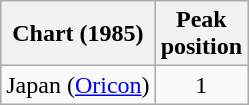<table class="wikitable sortable plainrowheaders">
<tr>
<th scope="col">Chart (1985)</th>
<th scope="col">Peak<br>position</th>
</tr>
<tr>
<td>Japan (<a href='#'>Oricon</a>)</td>
<td style="text-align:center;">1</td>
</tr>
</table>
